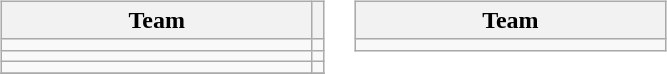<table>
<tr valign=top>
<td><br><table class="wikitable">
<tr>
<th width=200>Team</th>
<th></th>
</tr>
<tr>
<td></td>
<td></td>
</tr>
<tr>
<td></td>
<td></td>
</tr>
<tr>
<td></td>
<td></td>
</tr>
<tr>
</tr>
</table>
</td>
<td><br><table class="wikitable">
<tr>
<th width=200>Team</th>
</tr>
<tr>
<td></td>
</tr>
</table>
</td>
</tr>
</table>
